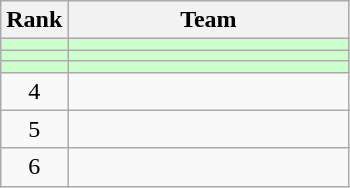<table class=wikitable style="text-align:center;">
<tr>
<th>Rank</th>
<th width=180>Team</th>
</tr>
<tr bgcolor=#CCFFCC>
<td></td>
<td align=left></td>
</tr>
<tr bgcolor=#CCFFCC>
<td></td>
<td align=left></td>
</tr>
<tr bgcolor=#CCFFCC>
<td></td>
<td align=left></td>
</tr>
<tr>
<td>4</td>
<td align=left></td>
</tr>
<tr>
<td>5</td>
<td align=left></td>
</tr>
<tr>
<td>6</td>
<td align=left></td>
</tr>
</table>
